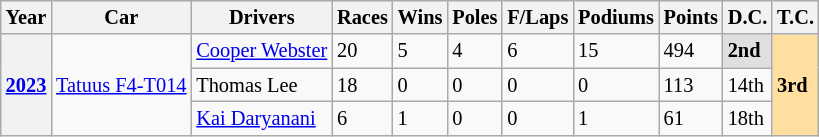<table class="wikitable" style="font-size:85%">
<tr>
<th>Year</th>
<th>Car</th>
<th>Drivers</th>
<th>Races</th>
<th>Wins</th>
<th>Poles</th>
<th>F/Laps</th>
<th>Podiums</th>
<th>Points</th>
<th>D.C.</th>
<th>T.C.</th>
</tr>
<tr>
<th rowspan="3"><a href='#'>2023</a></th>
<td rowspan="3"><a href='#'>Tatuus F4-T014</a></td>
<td> <a href='#'>Cooper Webster</a></td>
<td>20</td>
<td>5</td>
<td>4</td>
<td>6</td>
<td>15</td>
<td>494</td>
<td style="background:#DFDFDF;"><strong>2nd</strong></td>
<td rowspan="3" style="background:#FFDF9F;"><strong>3rd</strong></td>
</tr>
<tr>
<td> Thomas Lee</td>
<td>18</td>
<td>0</td>
<td>0</td>
<td>0</td>
<td>0</td>
<td>113</td>
<td>14th</td>
</tr>
<tr>
<td> <a href='#'>Kai Daryanani</a></td>
<td>6</td>
<td>1</td>
<td>0</td>
<td>0</td>
<td>1</td>
<td>61</td>
<td>18th</td>
</tr>
</table>
